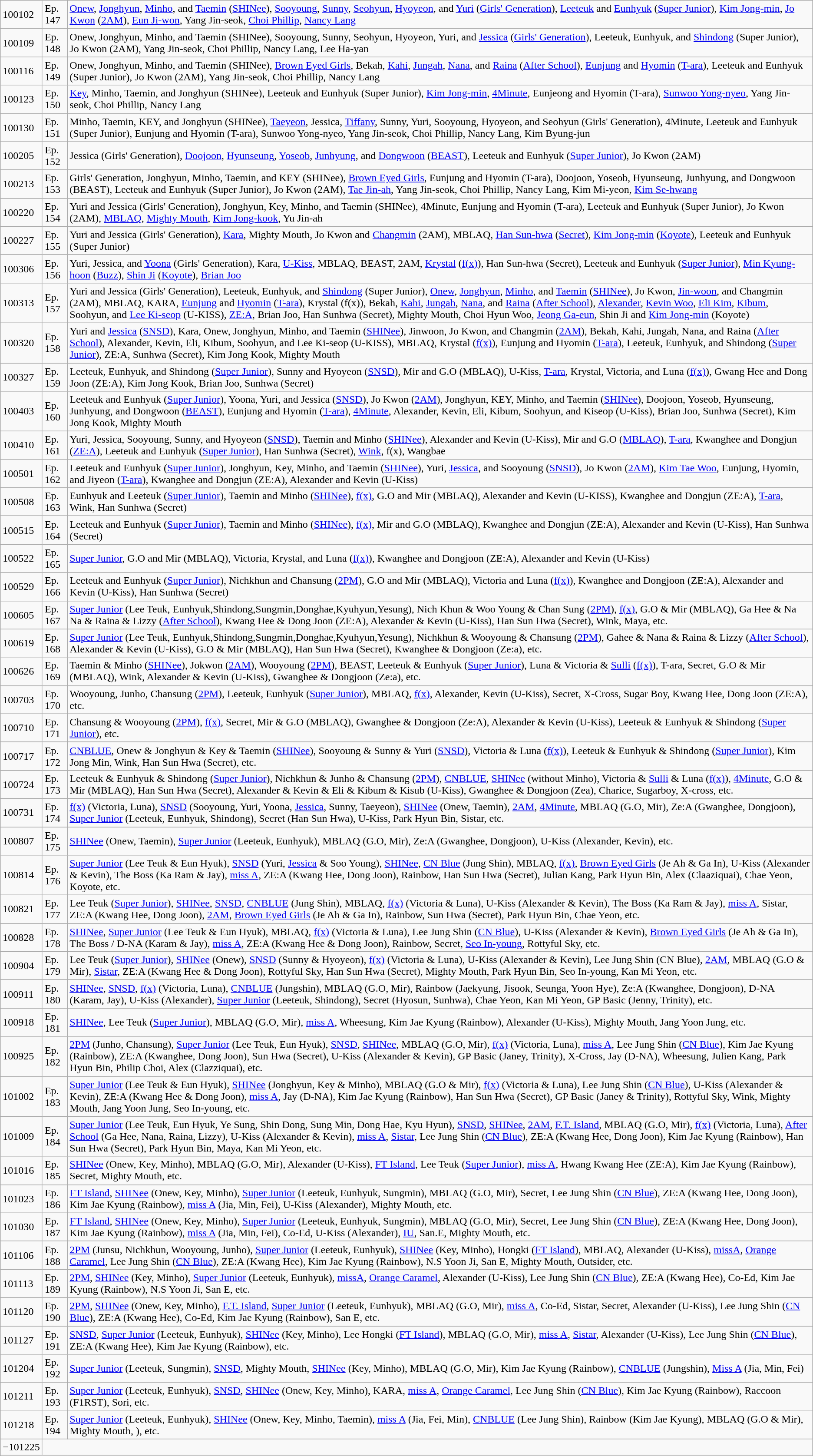<table class="wikitable">
<tr>
<td>100102</td>
<td>Ep. 147</td>
<td><a href='#'>Onew</a>, <a href='#'>Jonghyun</a>, <a href='#'>Minho</a>, and <a href='#'>Taemin</a> (<a href='#'>SHINee</a>), <a href='#'>Sooyoung</a>, <a href='#'>Sunny</a>, <a href='#'>Seohyun</a>, <a href='#'>Hyoyeon</a>, and <a href='#'>Yuri</a> (<a href='#'>Girls' Generation</a>), <a href='#'>Leeteuk</a> and <a href='#'>Eunhyuk</a> (<a href='#'>Super Junior</a>), <a href='#'>Kim Jong-min</a>, <a href='#'>Jo Kwon</a> (<a href='#'>2AM</a>), <a href='#'>Eun Ji-won</a>, Yang Jin-seok, <a href='#'>Choi Phillip</a>, <a href='#'>Nancy Lang</a></td>
</tr>
<tr>
<td>100109</td>
<td>Ep. 148</td>
<td>Onew, Jonghyun, Minho, and Taemin (SHINee), Sooyoung, Sunny, Seohyun, Hyoyeon, Yuri, and <a href='#'>Jessica</a> (<a href='#'>Girls' Generation</a>), Leeteuk, Eunhyuk, and <a href='#'>Shindong</a> (Super Junior), Jo Kwon (2AM), Yang Jin-seok, Choi Phillip, Nancy Lang, Lee Ha-yan</td>
</tr>
<tr>
<td>100116</td>
<td>Ep. 149</td>
<td>Onew, Jonghyun, Minho, and Taemin (SHINee), <a href='#'>Brown Eyed Girls</a>, Bekah, <a href='#'>Kahi</a>, <a href='#'>Jungah</a>, <a href='#'>Nana</a>, and <a href='#'>Raina</a> (<a href='#'>After School</a>), <a href='#'>Eunjung</a> and <a href='#'>Hyomin</a> (<a href='#'>T-ara</a>), Leeteuk and Eunhyuk (Super Junior), Jo Kwon (2AM), Yang Jin-seok, Choi Phillip, Nancy Lang</td>
</tr>
<tr>
<td>100123</td>
<td>Ep. 150</td>
<td><a href='#'>Key</a>, Minho, Taemin, and Jonghyun (SHINee), Leeteuk and Eunhyuk (Super Junior), <a href='#'>Kim Jong-min</a>, <a href='#'>4Minute</a>, Eunjeong and Hyomin (T-ara), <a href='#'>Sunwoo Yong-nyeo</a>, Yang Jin-seok, Choi Phillip, Nancy Lang</td>
</tr>
<tr>
<td>100130</td>
<td>Ep. 151</td>
<td>Minho, Taemin, KEY, and Jonghyun (SHINee), <a href='#'>Taeyeon</a>, Jessica, <a href='#'>Tiffany</a>, Sunny, Yuri, Sooyoung, Hyoyeon, and Seohyun (Girls' Generation), 4Minute, Leeteuk and Eunhyuk (Super Junior), Eunjung and Hyomin (T-ara), Sunwoo Yong-nyeo, Yang Jin-seok, Choi Phillip, Nancy Lang, Kim Byung-jun</td>
</tr>
<tr>
<td>100205</td>
<td>Ep. 152</td>
<td>Jessica (Girls' Generation), <a href='#'>Doojoon</a>, <a href='#'>Hyunseung</a>, <a href='#'>Yoseob</a>, <a href='#'>Junhyung</a>, and <a href='#'>Dongwoon</a> (<a href='#'>BEAST</a>), Leeteuk and Eunhyuk (<a href='#'>Super Junior</a>), Jo Kwon (2AM)</td>
</tr>
<tr>
<td>100213</td>
<td>Ep. 153</td>
<td>Girls' Generation, Jonghyun, Minho, Taemin, and KEY (SHINee), <a href='#'>Brown Eyed Girls</a>, Eunjung and Hyomin (T-ara), Doojoon, Yoseob, Hyunseung, Junhyung, and Dongwoon (BEAST), Leeteuk and Eunhyuk (Super Junior), Jo Kwon (2AM), <a href='#'>Tae Jin-ah</a>, Yang Jin-seok, Choi Phillip, Nancy Lang, Kim Mi-yeon, <a href='#'>Kim Se-hwang</a></td>
</tr>
<tr>
<td>100220</td>
<td>Ep. 154</td>
<td>Yuri and Jessica (Girls' Generation), Jonghyun, Key, Minho, and Taemin (SHINee), 4Minute, Eunjung and Hyomin (T-ara), Leeteuk and Eunhyuk (Super Junior), Jo Kwon (2AM), <a href='#'>MBLAQ</a>, <a href='#'>Mighty Mouth</a>, <a href='#'>Kim Jong-kook</a>, Yu Jin-ah</td>
</tr>
<tr>
<td>100227</td>
<td>Ep. 155</td>
<td>Yuri and Jessica (Girls' Generation), <a href='#'>Kara</a>, Mighty Mouth, Jo Kwon and <a href='#'>Changmin</a> (2AM), MBLAQ, <a href='#'>Han Sun-hwa</a> (<a href='#'>Secret</a>), <a href='#'>Kim Jong-min</a> (<a href='#'>Koyote</a>), Leeteuk and Eunhyuk (Super Junior)</td>
</tr>
<tr>
<td>100306</td>
<td>Ep. 156</td>
<td>Yuri, Jessica, and <a href='#'>Yoona</a> (Girls' Generation), Kara, <a href='#'>U-Kiss</a>, MBLAQ, BEAST, 2AM, <a href='#'>Krystal</a> (<a href='#'>f(x)</a>), Han Sun-hwa (Secret), Leeteuk and Eunhyuk (<a href='#'>Super Junior</a>), <a href='#'>Min Kyung-hoon</a> (<a href='#'>Buzz</a>), <a href='#'>Shin Ji</a> (<a href='#'>Koyote</a>), <a href='#'>Brian Joo</a></td>
</tr>
<tr>
<td>100313</td>
<td>Ep. 157</td>
<td>Yuri and Jessica (Girls' Generation), Leeteuk, Eunhyuk, and <a href='#'>Shindong</a> (Super Junior), <a href='#'>Onew</a>, <a href='#'>Jonghyun</a>, <a href='#'>Minho</a>, and <a href='#'>Taemin</a> (<a href='#'>SHINee</a>), Jo Kwon, <a href='#'>Jin-woon</a>, and Changmin (2AM), MBLAQ, KARA, <a href='#'>Eunjung</a> and <a href='#'>Hyomin</a> (<a href='#'>T-ara</a>), Krystal (f(x)), Bekah, <a href='#'>Kahi</a>, <a href='#'>Jungah</a>, <a href='#'>Nana</a>, and <a href='#'>Raina</a> (<a href='#'>After School</a>), <a href='#'>Alexander</a>, <a href='#'>Kevin Woo</a>, <a href='#'>Eli Kim</a>, <a href='#'>Kibum</a>, Soohyun, and <a href='#'>Lee Ki-seop</a> (U-KISS), <a href='#'>ZE:A</a>, Brian Joo, Han Sunhwa (Secret), Mighty Mouth, Choi Hyun Woo, <a href='#'>Jeong Ga-eun</a>, Shin Ji and <a href='#'>Kim Jong-min</a> (Koyote)</td>
</tr>
<tr>
<td>100320</td>
<td>Ep. 158</td>
<td>Yuri and <a href='#'>Jessica</a> (<a href='#'>SNSD</a>), Kara, Onew, Jonghyun, Minho, and Taemin (<a href='#'>SHINee</a>), Jinwoon, Jo Kwon, and Changmin (<a href='#'>2AM</a>), Bekah, Kahi, Jungah, Nana, and Raina (<a href='#'>After School</a>), Alexander, Kevin, Eli, Kibum, Soohyun, and Lee Ki-seop (U-KISS), MBLAQ, Krystal (<a href='#'>f(x)</a>), Eunjung and Hyomin (<a href='#'>T-ara</a>), Leeteuk, Eunhyuk, and Shindong (<a href='#'>Super Junior</a>), ZE:A, Sunhwa (Secret), Kim Jong Kook, Mighty Mouth</td>
</tr>
<tr>
<td>100327</td>
<td>Ep. 159</td>
<td>Leeteuk, Eunhyuk, and Shindong (<a href='#'>Super Junior</a>), Sunny and Hyoyeon (<a href='#'>SNSD</a>), Mir and G.O (MBLAQ), U-Kiss, <a href='#'>T-ara</a>, Krystal, Victoria, and Luna (<a href='#'>f(x)</a>), Gwang Hee and Dong Joon (ZE:A), Kim Jong Kook, Brian Joo, Sunhwa (Secret)</td>
</tr>
<tr>
<td>100403</td>
<td>Ep. 160</td>
<td>Leeteuk and Eunhyuk (<a href='#'>Super Junior</a>), Yoona, Yuri, and Jessica (<a href='#'>SNSD</a>), Jo Kwon (<a href='#'>2AM</a>), Jonghyun, KEY, Minho, and Taemin (<a href='#'>SHINee</a>), Doojoon, Yoseob, Hyunseung, Junhyung, and Dongwoon (<a href='#'>BEAST</a>), Eunjung and Hyomin (<a href='#'>T-ara</a>), <a href='#'>4Minute</a>, Alexander, Kevin, Eli, Kibum, Soohyun, and Kiseop (U-Kiss), Brian Joo, Sunhwa (Secret), Kim Jong Kook, Mighty Mouth</td>
</tr>
<tr>
<td>100410</td>
<td>Ep. 161</td>
<td>Yuri, Jessica, Sooyoung, Sunny, and Hyoyeon (<a href='#'>SNSD</a>), Taemin and Minho (<a href='#'>SHINee</a>), Alexander and Kevin (U-Kiss), Mir and G.O (<a href='#'>MBLAQ</a>), <a href='#'>T-ara</a>, Kwanghee and Dongjun (<a href='#'>ZE:A</a>), Leeteuk and Eunhyuk (<a href='#'>Super Junior</a>), Han Sunhwa (Secret), <a href='#'>Wink</a>, f(x), Wangbae</td>
</tr>
<tr>
<td>100501</td>
<td>Ep. 162</td>
<td>Leeteuk and Eunhyuk (<a href='#'>Super Junior</a>), Jonghyun, Key, Minho, and Taemin (<a href='#'>SHINee</a>), Yuri, <a href='#'>Jessica</a>, and Sooyoung (<a href='#'>SNSD</a>), Jo Kwon (<a href='#'>2AM</a>), <a href='#'>Kim Tae Woo</a>, Eunjung, Hyomin, and Jiyeon (<a href='#'>T-ara</a>), Kwanghee and Dongjun (ZE:A), Alexander and Kevin (U-Kiss)</td>
</tr>
<tr>
<td>100508</td>
<td>Ep. 163</td>
<td>Eunhyuk and Leeteuk (<a href='#'>Super Junior</a>), Taemin and Minho (<a href='#'>SHINee</a>), <a href='#'>f(x)</a>, G.O and Mir (MBLAQ), Alexander and Kevin (U-KISS), Kwanghee and Dongjun (ZE:A), <a href='#'>T-ara</a>, Wink, Han Sunhwa (Secret)</td>
</tr>
<tr>
<td>100515</td>
<td>Ep. 164</td>
<td>Leeteuk and Eunhyuk (<a href='#'>Super Junior</a>), Taemin and Minho (<a href='#'>SHINee</a>), <a href='#'>f(x)</a>, Mir and G.O (MBLAQ), Kwanghee and Dongjun (ZE:A), Alexander and Kevin (U-Kiss), Han Sunhwa (Secret)</td>
</tr>
<tr>
<td>100522</td>
<td>Ep. 165</td>
<td><a href='#'>Super Junior</a>, G.O and Mir (MBLAQ), Victoria, Krystal, and Luna (<a href='#'>f(x)</a>), Kwanghee and Dongjoon (ZE:A), Alexander and Kevin (U-Kiss)</td>
</tr>
<tr>
<td>100529</td>
<td>Ep. 166</td>
<td>Leeteuk and Eunhyuk (<a href='#'>Super Junior</a>), Nichkhun and Chansung (<a href='#'>2PM</a>), G.O and Mir (MBLAQ), Victoria and Luna (<a href='#'>f(x)</a>), Kwanghee and Dongjoon (ZE:A), Alexander and Kevin (U-Kiss), Han Sunhwa (Secret)</td>
</tr>
<tr>
<td>100605</td>
<td>Ep. 167</td>
<td><a href='#'>Super Junior</a> (Lee Teuk, Eunhyuk,Shindong,Sungmin,Donghae,Kyuhyun,Yesung), Nich Khun & Woo Young & Chan Sung (<a href='#'>2PM</a>), <a href='#'>f(x)</a>, G.O & Mir (MBLAQ), Ga Hee & Na Na & Raina & Lizzy (<a href='#'>After School</a>), Kwang Hee & Dong Joon (ZE:A), Alexander & Kevin (U-Kiss), Han Sun Hwa (Secret), Wink, Maya, etc.</td>
</tr>
<tr>
<td>100619</td>
<td>Ep. 168</td>
<td><a href='#'>Super Junior</a> (Lee Teuk, Eunhyuk,Shindong,Sungmin,Donghae,Kyuhyun,Yesung), Nichkhun & Wooyoung & Chansung (<a href='#'>2PM</a>), Gahee & Nana & Raina & Lizzy (<a href='#'>After School</a>), Alexander & Kevin (U-Kiss), G.O & Mir (MBLAQ), Han Sun Hwa (Secret), Kwanghee & Dongjoon (Ze:a), etc.</td>
</tr>
<tr>
<td>100626</td>
<td>Ep. 169</td>
<td>Taemin & Minho (<a href='#'>SHINee</a>), Jokwon (<a href='#'>2AM</a>), Wooyoung (<a href='#'>2PM</a>), BEAST, Leeteuk & Eunhyuk (<a href='#'>Super Junior</a>), Luna & Victoria & <a href='#'>Sulli</a> (<a href='#'>f(x)</a>), T-ara, Secret, G.O & Mir (MBLAQ), Wink, Alexander & Kevin (U-Kiss), Gwanghee & Dongjoon (Ze:a), etc.</td>
</tr>
<tr>
<td>100703</td>
<td>Ep. 170</td>
<td>Wooyoung, Junho, Chansung (<a href='#'>2PM</a>), Leeteuk, Eunhyuk (<a href='#'>Super Junior</a>), MBLAQ, <a href='#'>f(x)</a>, Alexander, Kevin (U-Kiss), Secret, X-Cross, Sugar Boy, Kwang Hee, Dong Joon (ZE:A), etc.</td>
</tr>
<tr>
<td>100710</td>
<td>Ep. 171</td>
<td>Chansung & Wooyoung (<a href='#'>2PM</a>), <a href='#'>f(x)</a>, Secret, Mir & G.O (MBLAQ), Gwanghee & Dongjoon (Ze:A), Alexander & Kevin (U-Kiss), Leeteuk & Eunhyuk & Shindong (<a href='#'>Super Junior</a>), etc.</td>
</tr>
<tr>
<td>100717</td>
<td>Ep. 172</td>
<td><a href='#'>CNBLUE</a>, Onew & Jonghyun & Key & Taemin (<a href='#'>SHINee</a>), Sooyoung & Sunny & Yuri (<a href='#'>SNSD</a>), Victoria & Luna (<a href='#'>f(x)</a>), Leeteuk & Eunhyuk & Shindong (<a href='#'>Super Junior</a>), Kim Jong Min, Wink, Han Sun Hwa (Secret), etc.</td>
</tr>
<tr>
<td>100724</td>
<td>Ep. 173</td>
<td>Leeteuk & Eunhyuk & Shindong (<a href='#'>Super Junior</a>), Nichkhun & Junho & Chansung (<a href='#'>2PM</a>), <a href='#'>CNBLUE</a>, <a href='#'>SHINee</a> (without Minho), Victoria & <a href='#'>Sulli</a> & Luna (<a href='#'>f(x)</a>), <a href='#'>4Minute</a>, G.O & Mir (MBLAQ), Han Sun Hwa (Secret), Alexander & Kevin & Eli & Kibum & Kisub (U-Kiss), Gwanghee & Dongjoon (Zea), Charice, Sugarboy, X-cross, etc.</td>
</tr>
<tr>
<td>100731</td>
<td>Ep. 174</td>
<td><a href='#'>f(x)</a> (Victoria, Luna), <a href='#'>SNSD</a> (Sooyoung, Yuri, Yoona, <a href='#'>Jessica</a>, Sunny, Taeyeon), <a href='#'>SHINee</a> (Onew, Taemin), <a href='#'>2AM</a>, <a href='#'>4Minute</a>, MBLAQ (G.O, Mir), Ze:A (Gwanghee, Dongjoon), <a href='#'>Super Junior</a> (Leeteuk, Eunhyuk, Shindong), Secret (Han Sun Hwa), U-Kiss, Park Hyun Bin, Sistar, etc.</td>
</tr>
<tr>
<td>100807</td>
<td>Ep. 175</td>
<td><a href='#'>SHINee</a> (Onew, Taemin), <a href='#'>Super Junior</a> (Leeteuk, Eunhyuk), MBLAQ (G.O, Mir), Ze:A (Gwanghee, Dongjoon), U-Kiss (Alexander, Kevin), etc.</td>
</tr>
<tr>
<td>100814</td>
<td>Ep. 176</td>
<td><a href='#'>Super Junior</a> (Lee Teuk & Eun Hyuk), <a href='#'>SNSD</a> (Yuri, <a href='#'>Jessica</a> & Soo Young), <a href='#'>SHINee</a>, <a href='#'>CN Blue</a> (Jung Shin), MBLAQ, <a href='#'>f(x)</a>, <a href='#'>Brown Eyed Girls</a> (Je Ah & Ga In), U-Kiss (Alexander & Kevin), The Boss (Ka Ram & Jay), <a href='#'>miss A</a>, ZE:A (Kwang Hee, Dong Joon), Rainbow, Han Sun Hwa (Secret), Julian Kang,  Park Hyun Bin, Alex (Claaziquai), Chae Yeon, Koyote, etc.</td>
</tr>
<tr>
<td>100821</td>
<td>Ep. 177</td>
<td>Lee Teuk (<a href='#'>Super Junior</a>), <a href='#'>SHINee</a>, <a href='#'>SNSD</a>, <a href='#'>CNBLUE</a> (Jung Shin), MBLAQ, <a href='#'>f(x)</a> (Victoria & Luna), U-Kiss (Alexander & Kevin), The Boss  (Ka Ram & Jay), <a href='#'>miss A</a>, Sistar, ZE:A (Kwang Hee,  Dong Joon), <a href='#'>2AM</a>, <a href='#'>Brown Eyed Girls</a> (Je Ah & Ga In), Rainbow,  Sun Hwa (Secret), Park Hyun Bin, Chae Yeon, etc.</td>
</tr>
<tr>
<td>100828</td>
<td>Ep. 178</td>
<td><a href='#'>SHINee</a>, <a href='#'>Super Junior</a> (Lee Teuk & Eun Hyuk), MBLAQ, <a href='#'>f(x)</a> (Victoria & Luna), Lee Jung Shin (<a href='#'>CN Blue</a>), U-Kiss (Alexander & Kevin), <a href='#'>Brown Eyed Girls</a> (Je Ah & Ga In), The Boss / D-NA (Karam & Jay), <a href='#'>miss A</a>, ZE:A (Kwang Hee & Dong Joon), Rainbow, Secret, <a href='#'>Seo In-young</a>, Rottyful Sky, etc.</td>
</tr>
<tr>
<td>100904</td>
<td>Ep. 179</td>
<td>Lee Teuk (<a href='#'>Super Junior</a>), <a href='#'>SHINee</a> (Onew), <a href='#'>SNSD</a> (Sunny & Hyoyeon), <a href='#'>f(x)</a> (Victoria & Luna), U-Kiss (Alexander & Kevin), Lee Jung Shin (CN Blue), <a href='#'>2AM</a>, MBLAQ (G.O & Mir), <a href='#'>Sistar</a>, ZE:A (Kwang Hee & Dong Joon), Rottyful Sky, Han Sun Hwa (Secret), Mighty Mouth, Park Hyun Bin, Seo In-young, Kan Mi Yeon, etc.</td>
</tr>
<tr>
<td>100911</td>
<td>Ep. 180</td>
<td><a href='#'>SHINee</a>, <a href='#'>SNSD</a>, <a href='#'>f(x)</a> (Victoria, Luna), <a href='#'>CNBLUE</a> (Jungshin), MBLAQ (G.O, Mir), Rainbow (Jaekyung, Jisook, Seunga, Yoon Hye), Ze:A (Kwanghee, Dongjoon), D-NA (Karam, Jay), U-Kiss (Alexander), <a href='#'>Super Junior</a> (Leeteuk, Shindong), Secret (Hyosun, Sunhwa), Chae Yeon, Kan Mi Yeon, GP Basic (Jenny, Trinity), etc.</td>
</tr>
<tr>
<td>100918</td>
<td>Ep. 181</td>
<td><a href='#'>SHINee</a>, Lee Teuk (<a href='#'>Super Junior</a>), MBLAQ (G.O,  Mir), <a href='#'>miss A</a>, Wheesung, Kim Jae Kyung (Rainbow), Alexander (U-Kiss), Mighty Mouth, Jang Yoon Jung, etc.</td>
</tr>
<tr>
<td>100925</td>
<td>Ep. 182</td>
<td><a href='#'>2PM</a> (Junho, Chansung), <a href='#'>Super Junior</a> (Lee Teuk, Eun Hyuk), <a href='#'>SNSD</a>, <a href='#'>SHINee</a>, MBLAQ (G.O, Mir), <a href='#'>f(x)</a> (Victoria, Luna), <a href='#'>miss A</a>, Lee Jung Shin (<a href='#'>CN Blue</a>), Kim Jae Kyung (Rainbow), ZE:A (Kwanghee, Dong Joon), Sun Hwa (Secret), U-Kiss (Alexander & Kevin), GP Basic (Janey, Trinity), X-Cross, Jay (D-NA), Wheesung, Julien Kang, Park Hyun Bin, Philip Choi, Alex (Clazziquai), etc.</td>
</tr>
<tr>
<td>101002</td>
<td>Ep. 183</td>
<td><a href='#'>Super Junior</a> (Lee Teuk & Eun Hyuk), <a href='#'>SHINee</a> (Jonghyun, Key & Minho), MBLAQ (G.O & Mir), <a href='#'>f(x)</a> (Victoria & Luna), Lee Jung Shin (<a href='#'>CN Blue</a>), U-Kiss (Alexander & Kevin), ZE:A (Kwang Hee & Dong Joon), <a href='#'>miss A</a>, Jay (D-NA), Kim Jae Kyung (Rainbow), Han Sun Hwa (Secret), GP Basic (Janey & Trinity), Rottyful Sky, Wink, Mighty Mouth, Jang Yoon Jung, Seo In-young, etc.</td>
</tr>
<tr>
<td>101009</td>
<td>Ep. 184</td>
<td><a href='#'>Super Junior</a> (Lee Teuk, Eun Hyuk, Ye Sung, Shin Dong, Sung Min, Dong Hae, Kyu Hyun), <a href='#'>SNSD</a>, <a href='#'>SHINee</a>, <a href='#'>2AM</a>, <a href='#'>F.T. Island</a>, MBLAQ (G.O, Mir), <a href='#'>f(x)</a> (Victoria, Luna), <a href='#'>After School</a> (Ga Hee, Nana, Raina, Lizzy), U-Kiss (Alexander & Kevin), <a href='#'>miss A</a>, <a href='#'>Sistar</a>, Lee Jung Shin (<a href='#'>CN Blue</a>), ZE:A (Kwang Hee, Dong Joon), Kim Jae Kyung (Rainbow), Han Sun Hwa (Secret), Park Hyun Bin, Maya, Kan Mi Yeon, etc.</td>
</tr>
<tr>
<td>101016</td>
<td>Ep. 185</td>
<td><a href='#'>SHINee</a> (Onew, Key, Minho), MBLAQ (G.O, Mir), Alexander (U-Kiss), <a href='#'>FT Island</a>, Lee Teuk (<a href='#'>Super Junior</a>), <a href='#'>miss A</a>, Hwang Kwang Hee (ZE:A), Kim Jae Kyung (Rainbow), Secret, Mighty Mouth, etc.</td>
</tr>
<tr>
<td>101023</td>
<td>Ep. 186</td>
<td><a href='#'>FT Island</a>, <a href='#'>SHINee</a> (Onew, Key, Minho), <a href='#'>Super Junior</a> (Leeteuk, Eunhyuk, Sungmin), MBLAQ (G.O, Mir), Secret, Lee Jung Shin (<a href='#'>CN Blue</a>), ZE:A (Kwang Hee, Dong Joon), Kim Jae Kyung (Rainbow), <a href='#'>miss A</a> (Jia, Min, Fei), U-Kiss (Alexander), Mighty Mouth, etc.</td>
</tr>
<tr>
<td>101030</td>
<td>Ep. 187</td>
<td><a href='#'>FT Island</a>, <a href='#'>SHINee</a> (Onew, Key, Minho), <a href='#'>Super Junior</a> (Leeteuk, Eunhyuk, Sungmin), MBLAQ (G.O, Mir), Secret, Lee Jung Shin (<a href='#'>CN Blue</a>), ZE:A (Kwang Hee, Dong Joon), Kim Jae Kyung (Rainbow), <a href='#'>miss A</a> (Jia, Min, Fei), Co-Ed, U-Kiss (Alexander), <a href='#'>IU</a>, San.E, Mighty Mouth, etc.</td>
</tr>
<tr>
<td>101106</td>
<td>Ep. 188</td>
<td><a href='#'>2PM</a> (Junsu, Nichkhun, Wooyoung, Junho), <a href='#'>Super Junior</a> (Leeteuk, Eunhyuk), <a href='#'>SHINee</a> (Key, Minho), Hongki (<a href='#'>FT Island</a>), MBLAQ, Alexander (U-Kiss), <a href='#'>missA</a>, <a href='#'>Orange Caramel</a>, Lee Jung Shin (<a href='#'>CN Blue</a>), ZE:A (Kwang Hee), Kim Jae Kyung (Rainbow), N.S Yoon Ji, San E, Mighty Mouth, Outsider, etc.</td>
</tr>
<tr>
<td>101113</td>
<td>Ep. 189</td>
<td><a href='#'>2PM</a>, <a href='#'>SHINee</a> (Key, Minho), <a href='#'>Super Junior</a> (Leeteuk, Eunhyuk), <a href='#'>missA</a>, <a href='#'>Orange Caramel</a>, Alexander (U-Kiss), Lee Jung Shin (<a href='#'>CN Blue</a>), ZE:A (Kwang Hee), Co-Ed, Kim Jae Kyung (Rainbow), N.S Yoon Ji, San E, etc.</td>
</tr>
<tr>
<td>101120</td>
<td>Ep. 190</td>
<td><a href='#'>2PM</a>, <a href='#'>SHINee</a> (Onew, Key, Minho), <a href='#'>F.T. Island</a>, <a href='#'>Super Junior</a> (Leeteuk, Eunhyuk), MBLAQ (G.O, Mir), <a href='#'>miss A</a>, Co-Ed, Sistar, Secret, Alexander (U-Kiss), Lee Jung Shin (<a href='#'>CN Blue</a>), ZE:A (Kwang Hee), Co-Ed, Kim Jae Kyung (Rainbow), San E, etc.</td>
</tr>
<tr>
<td>101127</td>
<td>Ep. 191</td>
<td><a href='#'>SNSD</a>, <a href='#'>Super Junior</a> (Leeteuk, Eunhyuk), <a href='#'>SHINee</a> (Key, Minho), Lee Hongki (<a href='#'>FT Island</a>), MBLAQ (G.O, Mir), <a href='#'>miss A</a>, <a href='#'>Sistar</a>, Alexander (U-Kiss), Lee Jung Shin (<a href='#'>CN Blue</a>), ZE:A (Kwang Hee), Kim Jae Kyung (Rainbow), etc.</td>
</tr>
<tr>
<td>101204</td>
<td>Ep. 192</td>
<td><a href='#'>Super Junior</a> (Leeteuk, Sungmin), <a href='#'>SNSD</a>, Mighty Mouth, <a href='#'>SHINee</a> (Key, Minho), MBLAQ (G.O, Mir), Kim Jae Kyung (Rainbow), <a href='#'>CNBLUE</a> (Jungshin), <a href='#'>Miss A</a> (Jia, Min, Fei)</td>
</tr>
<tr>
<td>101211</td>
<td>Ep. 193</td>
<td><a href='#'>Super Junior</a> (Leeteuk, Eunhyuk), <a href='#'>SNSD</a>, <a href='#'>SHINee</a> (Onew, Key, Minho), KARA, <a href='#'>miss A</a>, <a href='#'>Orange Caramel</a>, Lee Jung Shin (<a href='#'>CN Blue</a>), Kim Jae Kyung (Rainbow), Raccoon (F1RST), Sori, etc.</td>
</tr>
<tr>
<td>101218</td>
<td>Ep. 194</td>
<td><a href='#'>Super Junior</a> (Leeteuk, Eunhyuk), <a href='#'>SHINee</a> (Onew, Key, Minho, Taemin), <a href='#'>miss A</a> (Jia, Fei, Min), <a href='#'>CNBLUE</a> (Lee Jung Shin), Rainbow (Kim Jae Kyung), MBLAQ (G.O & Mir), Mighty Mouth, ), etc.</td>
</tr>
<tr>
<td>−101225</td>
</tr>
<tr Ep. 195>
</tr>
<tr>
</tr>
</table>
